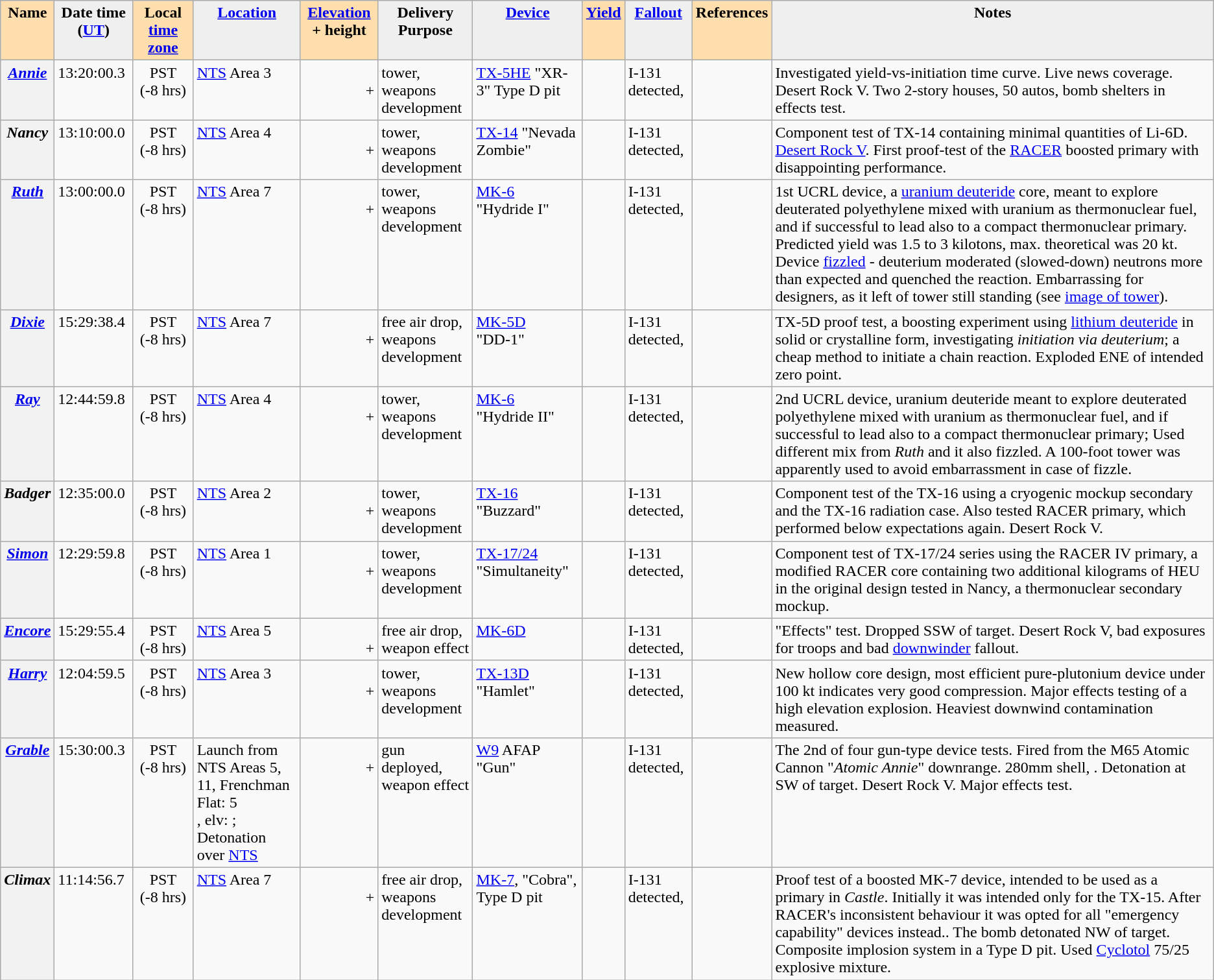<table class="wikitable sortable">
<tr style="vertical-align: top;">
<th style="background:#ffdead;">Name</th>
<th style="background:#efefef;">Date time (<a href='#'>UT</a>)</th>
<th style="background:#ffdead;">Local <a href='#'>time zone</a></th>
<th style="background:#efefef;"><a href='#'>Location</a></th>
<th style="background:#ffdead;"><a href='#'>Elevation</a> + height</th>
<th style="background:#efefef;">Delivery<br>Purpose</th>
<th style="background:#efefef;"><a href='#'>Device</a></th>
<th style="background:#ffdead;"><a href='#'>Yield</a></th>
<th style="background:#efefef;" class="unsortable"><a href='#'>Fallout</a></th>
<th style="background:#ffdead;" class="unsortable">References</th>
<th style="background:#efefef;" class="unsortable">Notes</th>
</tr>
<tr style="vertical-align: top;">
<th><em><a href='#'>Annie</a></em></th>
<td> 13:20:00.3</td>
<td style="text-align:center;">PST (-8 hrs)<br></td>
<td><a href='#'>NTS</a> Area 3<br></td>
<td style="text-align: right;"><br>+ </td>
<td>tower,<br>weapons development</td>
<td><a href='#'>TX-5HE</a> "XR-3" Type D pit</td>
<td style="text-align:center;"></td>
<td>I-131 detected, </td>
<td></td>
<td>Investigated yield-vs-initiation time curve. Live news coverage. Desert Rock V. Two 2-story houses, 50 autos, bomb shelters in effects test.</td>
</tr>
<tr style="vertical-align: top;">
<th><em>Nancy</em></th>
<td> 13:10:00.0</td>
<td style="text-align:center;">PST (-8 hrs)<br></td>
<td><a href='#'>NTS</a> Area 4<br></td>
<td style="text-align: right;"><br>+ </td>
<td>tower,<br>weapons development</td>
<td><a href='#'>TX-14</a> "Nevada Zombie"</td>
<td style="text-align:center;"></td>
<td>I-131 detected, </td>
<td></td>
<td>Component test of TX-14 containing minimal quantities of Li-6D. <a href='#'>Desert Rock V</a>. First proof-test of the <a href='#'>RACER</a> boosted primary with disappointing performance.</td>
</tr>
<tr style="vertical-align: top;">
<th><em><a href='#'>Ruth</a></em></th>
<td> 13:00:00.0</td>
<td style="text-align:center;">PST (-8 hrs)<br></td>
<td><a href='#'>NTS</a> Area 7<br></td>
<td style="text-align: right;"><br>+ </td>
<td>tower,<br>weapons development</td>
<td><a href='#'>MK-6</a><br>"Hydride I"</td>
<td style="text-align:center;"></td>
<td>I-131 detected, </td>
<td></td>
<td>1st UCRL device, a <a href='#'>uranium deuteride</a> core, meant to explore deuterated polyethylene mixed with uranium as thermonuclear fuel, and if successful to lead also to a compact thermonuclear primary. Predicted yield was 1.5 to 3 kilotons, max. theoretical was 20 kt. Device <a href='#'>fizzled</a> - deuterium moderated (slowed-down) neutrons more than expected and quenched the reaction. Embarrassing for designers, as it left  of tower still standing (see <a href='#'>image of tower</a>).</td>
</tr>
<tr style="vertical-align: top;">
<th><em><a href='#'>Dixie</a></em></th>
<td> 15:29:38.4</td>
<td style="text-align:center;">PST (-8 hrs)<br></td>
<td><a href='#'>NTS</a> Area 7<br></td>
<td style="text-align: right;"><br>+ </td>
<td>free air drop,<br>weapons development</td>
<td><a href='#'>MK-5D</a><br>"DD-1"</td>
<td style="text-align:center;"></td>
<td>I-131 detected, </td>
<td></td>
<td>TX-5D proof test, a boosting experiment using <a href='#'>lithium deuteride</a> in solid or crystalline form, investigating <em>initiation via deuterium</em>; a cheap method to initiate a chain reaction. Exploded  ENE of intended zero point.</td>
</tr>
<tr style="vertical-align: top;">
<th><em><a href='#'>Ray</a></em></th>
<td> 12:44:59.8</td>
<td style="text-align:center;">PST (-8 hrs)<br></td>
<td><a href='#'>NTS</a> Area 4<br></td>
<td style="text-align: right;"><br>+ </td>
<td>tower,<br>weapons development</td>
<td><a href='#'>MK-6</a><br>"Hydride II"</td>
<td style="text-align:center;"></td>
<td>I-131 detected, </td>
<td></td>
<td>2nd UCRL device, uranium deuteride meant to explore deuterated polyethylene mixed with uranium as thermonuclear fuel, and if successful to lead also to a compact thermonuclear primary; Used different mix from <em>Ruth</em> and it also fizzled. A 100-foot tower was apparently used to avoid embarrassment in case of fizzle.</td>
</tr>
<tr style="vertical-align: top;">
<th><em>Badger</em></th>
<td> 12:35:00.0</td>
<td style="text-align:center;">PST (-8 hrs)<br></td>
<td><a href='#'>NTS</a> Area 2<br></td>
<td style="text-align: right;"><br>+ </td>
<td>tower,<br>weapons development</td>
<td><a href='#'>TX-16</a> "Buzzard"</td>
<td style="text-align:center;"></td>
<td>I-131 detected, </td>
<td></td>
<td>Component test of the TX-16 using a cryogenic mockup secondary and the TX-16 radiation case. Also tested RACER primary, which performed below expectations again. Desert Rock V.</td>
</tr>
<tr style="vertical-align: top;">
<th><em><a href='#'>Simon</a></em></th>
<td> 12:29:59.8</td>
<td style="text-align:center;">PST (-8 hrs)<br></td>
<td><a href='#'>NTS</a> Area 1<br></td>
<td style="text-align: right;"><br>+ </td>
<td>tower,<br>weapons development</td>
<td><a href='#'>TX-17/24</a> "Simultaneity"</td>
<td style="text-align:center;"></td>
<td>I-131 detected, </td>
<td></td>
<td>Component test of TX-17/24 series using the RACER IV primary, a modified RACER core containing two additional kilograms of HEU in the original design tested in Nancy, a thermonuclear secondary mockup.</td>
</tr>
<tr style="vertical-align: top;">
<th><em><a href='#'>Encore</a></em></th>
<td> 15:29:55.4</td>
<td style="text-align:center;">PST (-8 hrs)<br></td>
<td><a href='#'>NTS</a> Area 5<br></td>
<td style="text-align: right;"><br>+ </td>
<td>free air drop,<br>weapon effect</td>
<td><a href='#'>MK-6D</a></td>
<td style="text-align:center;"></td>
<td>I-131 detected, </td>
<td></td>
<td>"Effects" test. Dropped  SSW of target. Desert Rock V, bad exposures for troops and bad <a href='#'>downwinder</a> fallout.</td>
</tr>
<tr style="vertical-align: top;">
<th><em><a href='#'>Harry</a></em></th>
<td> 12:04:59.5</td>
<td style="text-align:center;">PST (-8 hrs)<br></td>
<td><a href='#'>NTS</a> Area 3<br></td>
<td style="text-align: right;"><br>+ </td>
<td>tower,<br>weapons development</td>
<td><a href='#'>TX-13D</a> "Hamlet"</td>
<td style="text-align:center;"></td>
<td>I-131 detected, </td>
<td></td>
<td>New hollow core design, most efficient pure-plutonium device under 100 kt indicates very good compression. Major effects testing of a high elevation explosion. Heaviest downwind contamination measured.</td>
</tr>
<tr style="vertical-align: top;">
<th><em><a href='#'>Grable</a></em></th>
<td> 15:30:00.3</td>
<td style="text-align:center;">PST (-8 hrs)<br></td>
<td>Launch from NTS Areas 5, 11, Frenchman Flat: 5<br>, elv: ;<br>Detonation over <a href='#'>NTS</a> </td>
<td style="text-align: right;"><br>+ </td>
<td>gun deployed,<br>weapon effect</td>
<td><a href='#'>W9</a> AFAP "Gun"</td>
<td style="text-align:center;"></td>
<td>I-131 detected, </td>
<td></td>
<td>The 2nd of four gun-type device tests. Fired from the M65 Atomic Cannon "<em>Atomic Annie</em>"  downrange. 280mm shell, . Detonation at  SW of target. Desert Rock V. Major effects test.</td>
</tr>
<tr style="vertical-align: top;">
<th><em>Climax</em></th>
<td> 11:14:56.7</td>
<td style="text-align:center;">PST (-8 hrs)<br></td>
<td><a href='#'>NTS</a> Area 7<br></td>
<td style="text-align: right;"><br>+ </td>
<td>free air drop,<br>weapons development</td>
<td><a href='#'>MK-7</a>, "Cobra", Type D pit</td>
<td style="text-align:center;"></td>
<td>I-131 detected, </td>
<td></td>
<td>Proof test of a boosted MK-7 device, intended to be used as a primary in <em>Castle</em>. Initially it was intended only for the TX-15. After RACER's inconsistent behaviour it was opted for all "emergency capability" devices instead.. The bomb detonated  NW of target. Composite implosion system in a Type D pit. Used <a href='#'>Cyclotol</a> 75/25 explosive mixture.</td>
</tr>
</table>
